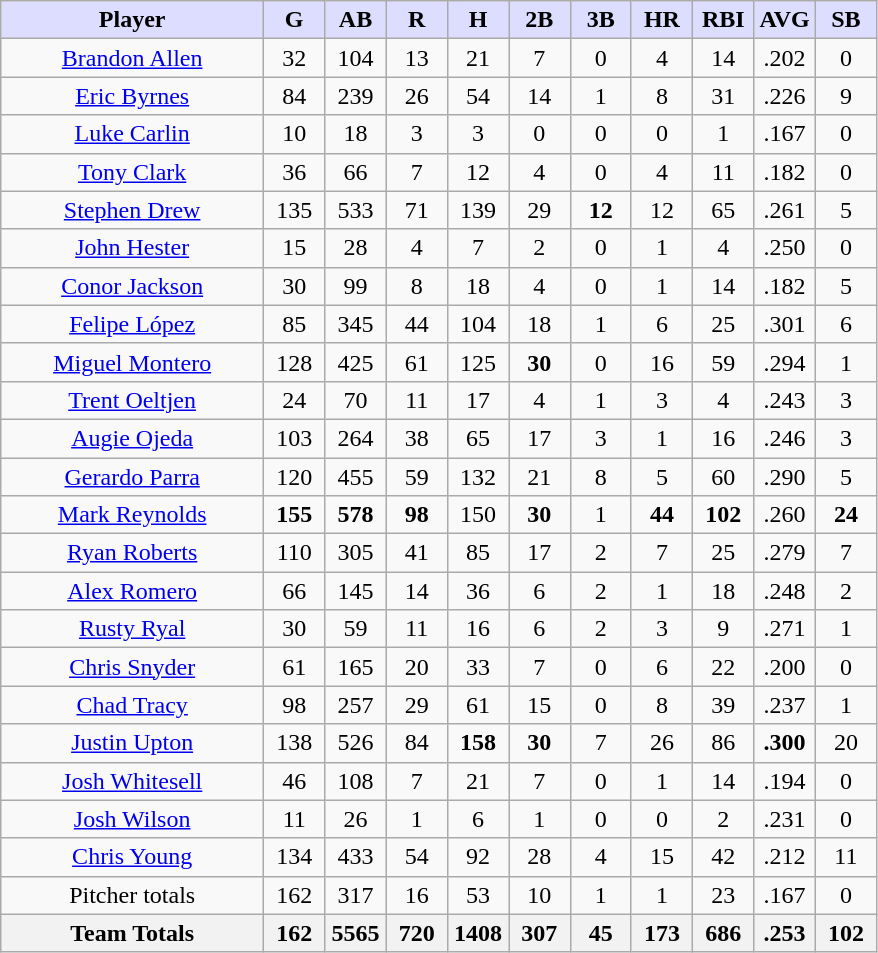<table class="wikitable" style="text-align:center;">
<tr>
<th style="background:#ddf; width:30%;">Player</th>
<th style="background:#ddf; width:7%;">G</th>
<th style="background:#ddf; width:7%;">AB</th>
<th style="background:#ddf; width:7%;">R</th>
<th style="background:#ddf; width:7%;">H</th>
<th style="background:#ddf; width:7%;">2B</th>
<th style="background:#ddf; width:7%;">3B</th>
<th style="background:#ddf; width:7%;">HR</th>
<th style="background:#ddf; width:7%;">RBI</th>
<th style="background:#ddf; width:7%;">AVG</th>
<th style="background:#ddf; width:7%;">SB</th>
</tr>
<tr>
<td><a href='#'>Brandon Allen</a></td>
<td>32</td>
<td>104</td>
<td>13</td>
<td>21</td>
<td>7</td>
<td>0</td>
<td>4</td>
<td>14</td>
<td>.202</td>
<td>0</td>
</tr>
<tr>
<td><a href='#'>Eric Byrnes</a></td>
<td>84</td>
<td>239</td>
<td>26</td>
<td>54</td>
<td>14</td>
<td>1</td>
<td>8</td>
<td>31</td>
<td>.226</td>
<td>9</td>
</tr>
<tr>
<td><a href='#'>Luke Carlin</a></td>
<td>10</td>
<td>18</td>
<td>3</td>
<td>3</td>
<td>0</td>
<td>0</td>
<td>0</td>
<td>1</td>
<td>.167</td>
<td>0</td>
</tr>
<tr>
<td><a href='#'>Tony Clark</a></td>
<td>36</td>
<td>66</td>
<td>7</td>
<td>12</td>
<td>4</td>
<td>0</td>
<td>4</td>
<td>11</td>
<td>.182</td>
<td>0</td>
</tr>
<tr>
<td><a href='#'>Stephen Drew</a></td>
<td>135</td>
<td>533</td>
<td>71</td>
<td>139</td>
<td>29</td>
<td><strong>12</strong></td>
<td>12</td>
<td>65</td>
<td>.261</td>
<td>5</td>
</tr>
<tr>
<td><a href='#'>John Hester</a></td>
<td>15</td>
<td>28</td>
<td>4</td>
<td>7</td>
<td>2</td>
<td>0</td>
<td>1</td>
<td>4</td>
<td>.250</td>
<td>0</td>
</tr>
<tr>
<td><a href='#'>Conor Jackson</a></td>
<td>30</td>
<td>99</td>
<td>8</td>
<td>18</td>
<td>4</td>
<td>0</td>
<td>1</td>
<td>14</td>
<td>.182</td>
<td>5</td>
</tr>
<tr>
<td><a href='#'>Felipe López</a></td>
<td>85</td>
<td>345</td>
<td>44</td>
<td>104</td>
<td>18</td>
<td>1</td>
<td>6</td>
<td>25</td>
<td>.301</td>
<td>6</td>
</tr>
<tr>
<td><a href='#'>Miguel Montero</a></td>
<td>128</td>
<td>425</td>
<td>61</td>
<td>125</td>
<td><strong>30</strong></td>
<td>0</td>
<td>16</td>
<td>59</td>
<td>.294</td>
<td>1</td>
</tr>
<tr>
<td><a href='#'>Trent Oeltjen</a></td>
<td>24</td>
<td>70</td>
<td>11</td>
<td>17</td>
<td>4</td>
<td>1</td>
<td>3</td>
<td>4</td>
<td>.243</td>
<td>3</td>
</tr>
<tr>
<td><a href='#'>Augie Ojeda</a></td>
<td>103</td>
<td>264</td>
<td>38</td>
<td>65</td>
<td>17</td>
<td>3</td>
<td>1</td>
<td>16</td>
<td>.246</td>
<td>3</td>
</tr>
<tr>
<td><a href='#'>Gerardo Parra</a></td>
<td>120</td>
<td>455</td>
<td>59</td>
<td>132</td>
<td>21</td>
<td>8</td>
<td>5</td>
<td>60</td>
<td>.290</td>
<td>5</td>
</tr>
<tr>
<td><a href='#'>Mark Reynolds</a></td>
<td><strong>155</strong></td>
<td><strong>578</strong></td>
<td><strong>98</strong></td>
<td>150</td>
<td><strong>30</strong></td>
<td>1</td>
<td><strong>44</strong></td>
<td><strong>102</strong></td>
<td>.260</td>
<td><strong>24</strong></td>
</tr>
<tr>
<td><a href='#'>Ryan Roberts</a></td>
<td>110</td>
<td>305</td>
<td>41</td>
<td>85</td>
<td>17</td>
<td>2</td>
<td>7</td>
<td>25</td>
<td>.279</td>
<td>7</td>
</tr>
<tr>
<td><a href='#'>Alex Romero</a></td>
<td>66</td>
<td>145</td>
<td>14</td>
<td>36</td>
<td>6</td>
<td>2</td>
<td>1</td>
<td>18</td>
<td>.248</td>
<td>2</td>
</tr>
<tr>
<td><a href='#'>Rusty Ryal</a></td>
<td>30</td>
<td>59</td>
<td>11</td>
<td>16</td>
<td>6</td>
<td>2</td>
<td>3</td>
<td>9</td>
<td>.271</td>
<td>1</td>
</tr>
<tr>
<td><a href='#'>Chris Snyder</a></td>
<td>61</td>
<td>165</td>
<td>20</td>
<td>33</td>
<td>7</td>
<td>0</td>
<td>6</td>
<td>22</td>
<td>.200</td>
<td>0</td>
</tr>
<tr>
<td><a href='#'>Chad Tracy</a></td>
<td>98</td>
<td>257</td>
<td>29</td>
<td>61</td>
<td>15</td>
<td>0</td>
<td>8</td>
<td>39</td>
<td>.237</td>
<td>1</td>
</tr>
<tr>
<td><a href='#'>Justin Upton</a></td>
<td>138</td>
<td>526</td>
<td>84</td>
<td><strong>158</strong></td>
<td><strong>30</strong></td>
<td>7</td>
<td>26</td>
<td>86</td>
<td><strong>.300</strong></td>
<td>20</td>
</tr>
<tr>
<td><a href='#'>Josh Whitesell</a></td>
<td>46</td>
<td>108</td>
<td>7</td>
<td>21</td>
<td>7</td>
<td>0</td>
<td>1</td>
<td>14</td>
<td>.194</td>
<td>0</td>
</tr>
<tr>
<td><a href='#'>Josh Wilson</a></td>
<td>11</td>
<td>26</td>
<td>1</td>
<td>6</td>
<td>1</td>
<td>0</td>
<td>0</td>
<td>2</td>
<td>.231</td>
<td>0</td>
</tr>
<tr>
<td><a href='#'>Chris Young</a></td>
<td>134</td>
<td>433</td>
<td>54</td>
<td>92</td>
<td>28</td>
<td>4</td>
<td>15</td>
<td>42</td>
<td>.212</td>
<td>11</td>
</tr>
<tr>
<td>Pitcher totals</td>
<td>162</td>
<td>317</td>
<td>16</td>
<td>53</td>
<td>10</td>
<td>1</td>
<td>1</td>
<td>23</td>
<td>.167</td>
<td>0</td>
</tr>
<tr>
<th><strong>Team Totals</strong></th>
<th>162</th>
<th>5565</th>
<th>720</th>
<th>1408</th>
<th>307</th>
<th>45</th>
<th>173</th>
<th>686</th>
<th>.253</th>
<th>102</th>
</tr>
</table>
